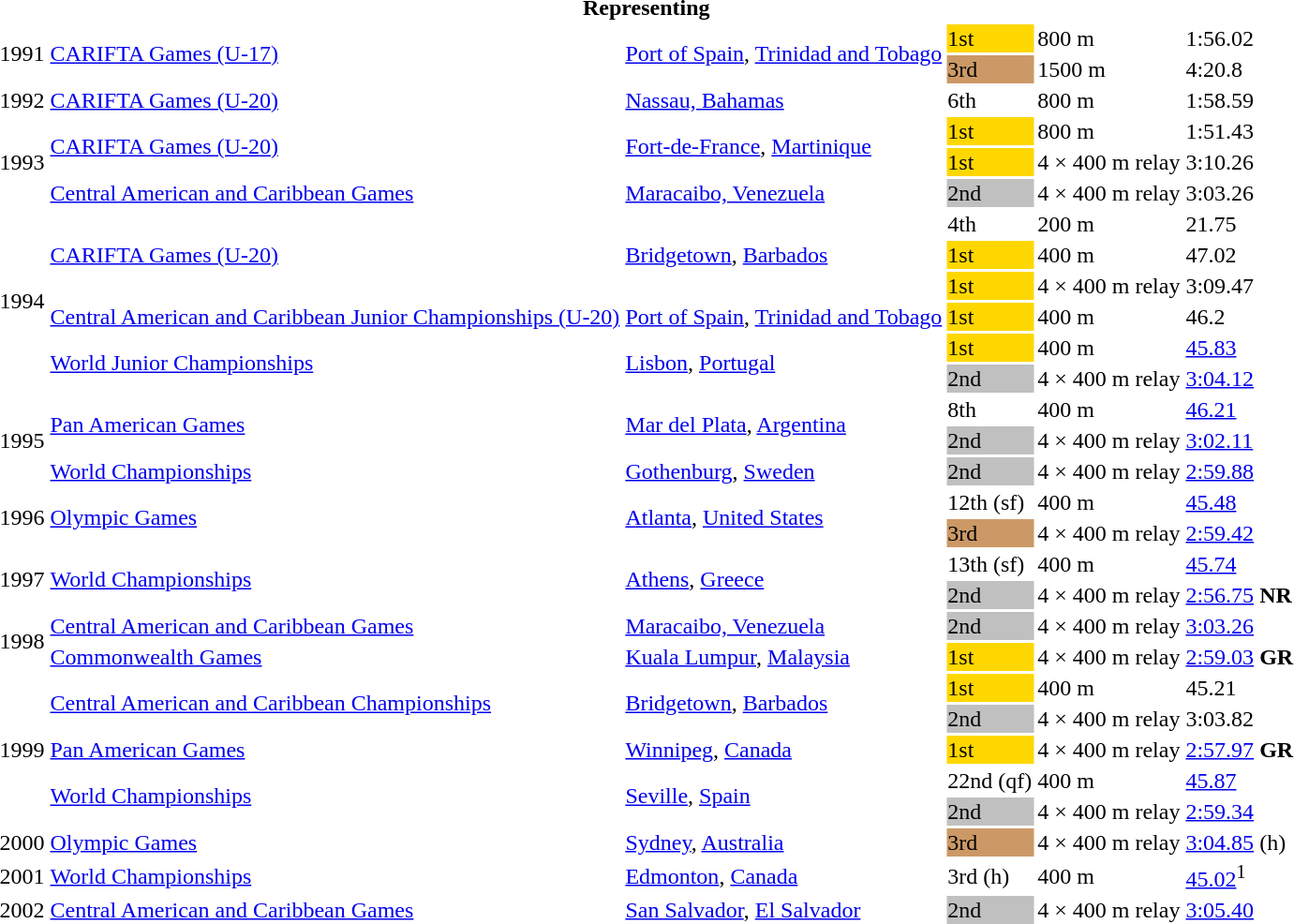<table>
<tr>
<th colspan="6">Representing </th>
</tr>
<tr>
<td rowspan = "2">1991</td>
<td rowspan = "2"><a href='#'>CARIFTA Games (U-17)</a></td>
<td rowspan = "2"><a href='#'>Port of Spain</a>, <a href='#'>Trinidad and Tobago</a></td>
<td bgcolor=gold>1st</td>
<td>800 m</td>
<td>1:56.02</td>
</tr>
<tr>
<td bgcolor=cc9966>3rd</td>
<td>1500 m</td>
<td>4:20.8</td>
</tr>
<tr>
<td>1992</td>
<td><a href='#'>CARIFTA Games (U-20)</a></td>
<td><a href='#'>Nassau, Bahamas</a></td>
<td>6th</td>
<td>800 m</td>
<td>1:58.59</td>
</tr>
<tr>
<td rowspan = "3">1993</td>
<td rowspan = "2"><a href='#'>CARIFTA Games (U-20)</a></td>
<td rowspan = "2"><a href='#'>Fort-de-France</a>, <a href='#'>Martinique</a></td>
<td bgcolor=gold>1st</td>
<td>800 m</td>
<td>1:51.43</td>
</tr>
<tr>
<td bgcolor=gold>1st</td>
<td>4 × 400 m relay</td>
<td>3:10.26</td>
</tr>
<tr>
<td><a href='#'>Central American and Caribbean Games</a></td>
<td><a href='#'>Maracaibo, Venezuela</a></td>
<td bgcolor=silver>2nd</td>
<td>4 × 400 m relay</td>
<td>3:03.26</td>
</tr>
<tr>
<td rowspan = "6">1994</td>
<td rowspan = "3"><a href='#'>CARIFTA Games (U-20)</a></td>
<td rowspan = "3"><a href='#'>Bridgetown</a>, <a href='#'>Barbados</a></td>
<td>4th</td>
<td>200 m</td>
<td>21.75</td>
</tr>
<tr>
<td bgcolor=gold>1st</td>
<td>400 m</td>
<td>47.02</td>
</tr>
<tr>
<td bgcolor=gold>1st</td>
<td>4 × 400 m relay</td>
<td>3:09.47</td>
</tr>
<tr>
<td><a href='#'>Central American and Caribbean Junior Championships (U-20)</a></td>
<td><a href='#'>Port of Spain</a>, <a href='#'>Trinidad and Tobago</a></td>
<td bgcolor=gold>1st</td>
<td>400 m</td>
<td>46.2</td>
</tr>
<tr>
<td rowspan=2><a href='#'>World Junior Championships</a></td>
<td rowspan=2><a href='#'>Lisbon</a>, <a href='#'>Portugal</a></td>
<td bgcolor=gold>1st</td>
<td>400 m</td>
<td><a href='#'>45.83</a></td>
</tr>
<tr>
<td bgcolor=silver>2nd</td>
<td>4 × 400 m relay</td>
<td><a href='#'>3:04.12</a></td>
</tr>
<tr>
<td rowspan = 3>1995</td>
<td rowspan=2><a href='#'>Pan American Games</a></td>
<td rowspan=2><a href='#'>Mar del Plata</a>, <a href='#'>Argentina</a></td>
<td>8th</td>
<td>400 m</td>
<td><a href='#'>46.21</a></td>
</tr>
<tr>
<td bgcolor=silver>2nd</td>
<td>4 × 400 m relay</td>
<td><a href='#'>3:02.11</a></td>
</tr>
<tr>
<td><a href='#'>World Championships</a></td>
<td><a href='#'>Gothenburg</a>, <a href='#'>Sweden</a></td>
<td bgcolor=silver>2nd</td>
<td>4 × 400 m relay</td>
<td><a href='#'>2:59.88</a></td>
</tr>
<tr>
<td rowspan = "2">1996</td>
<td rowspan = "2"><a href='#'>Olympic Games</a></td>
<td rowspan = "2"><a href='#'>Atlanta</a>, <a href='#'>United States</a></td>
<td>12th (sf)</td>
<td>400 m</td>
<td><a href='#'>45.48</a></td>
</tr>
<tr>
<td bgcolor=cc9966>3rd</td>
<td>4 × 400 m relay</td>
<td><a href='#'>2:59.42</a></td>
</tr>
<tr>
<td rowspan = "2">1997</td>
<td rowspan = "2"><a href='#'>World Championships</a></td>
<td rowspan = "2"><a href='#'>Athens</a>, <a href='#'>Greece</a></td>
<td>13th (sf)</td>
<td>400 m</td>
<td><a href='#'>45.74</a></td>
</tr>
<tr>
<td bgcolor=silver>2nd</td>
<td>4 × 400 m relay</td>
<td><a href='#'>2:56.75</a> <strong>NR</strong></td>
</tr>
<tr>
<td rowspan=2>1998</td>
<td><a href='#'>Central American and Caribbean Games</a></td>
<td><a href='#'>Maracaibo, Venezuela</a></td>
<td bgcolor=silver>2nd</td>
<td>4 × 400 m relay</td>
<td><a href='#'>3:03.26</a></td>
</tr>
<tr>
<td><a href='#'>Commonwealth Games</a></td>
<td><a href='#'>Kuala Lumpur</a>, <a href='#'>Malaysia</a></td>
<td bgcolor=gold>1st</td>
<td>4 × 400 m relay</td>
<td><a href='#'>2:59.03</a> <strong>GR</strong></td>
</tr>
<tr>
<td rowspan = "5">1999</td>
<td rowspan=2><a href='#'>Central American and Caribbean Championships</a></td>
<td rowspan=2><a href='#'>Bridgetown</a>, <a href='#'>Barbados</a></td>
<td bgcolor=gold>1st</td>
<td>400 m</td>
<td>45.21</td>
</tr>
<tr>
<td bgcolor=silver>2nd</td>
<td>4 × 400 m relay</td>
<td>3:03.82</td>
</tr>
<tr>
<td><a href='#'>Pan American Games</a></td>
<td><a href='#'>Winnipeg</a>, <a href='#'>Canada</a></td>
<td bgcolor=gold>1st</td>
<td>4 × 400 m relay</td>
<td><a href='#'>2:57.97</a> <strong>GR</strong></td>
</tr>
<tr>
<td rowspan = "2"><a href='#'>World Championships</a></td>
<td rowspan = "2"><a href='#'>Seville</a>, <a href='#'>Spain</a></td>
<td>22nd (qf)</td>
<td>400 m</td>
<td><a href='#'>45.87</a></td>
</tr>
<tr>
<td bgcolor=silver>2nd</td>
<td>4 × 400 m relay</td>
<td><a href='#'>2:59.34</a></td>
</tr>
<tr>
<td>2000</td>
<td><a href='#'>Olympic Games</a></td>
<td><a href='#'>Sydney</a>, <a href='#'>Australia</a></td>
<td bgcolor=cc9966>3rd</td>
<td>4 × 400 m relay</td>
<td><a href='#'>3:04.85</a> (h)</td>
</tr>
<tr>
<td>2001</td>
<td><a href='#'>World Championships</a></td>
<td><a href='#'>Edmonton</a>, <a href='#'>Canada</a></td>
<td>3rd (h)</td>
<td>400 m</td>
<td><a href='#'>45.02</a><sup>1</sup></td>
</tr>
<tr>
<td>2002</td>
<td><a href='#'>Central American and Caribbean Games</a></td>
<td><a href='#'>San Salvador</a>, <a href='#'>El Salvador</a></td>
<td bgcolor=silver>2nd</td>
<td>4 × 400 m relay</td>
<td><a href='#'>3:05.40</a></td>
</tr>
</table>
